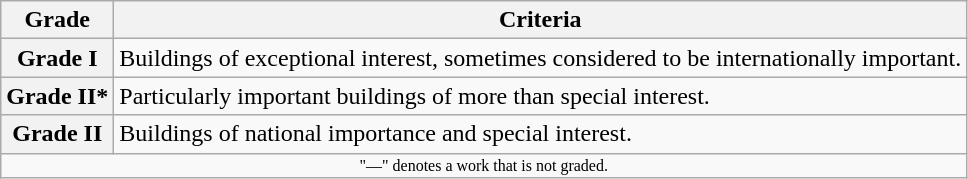<table class="wikitable" border="1">
<tr>
<th>Grade</th>
<th>Criteria</th>
</tr>
<tr>
<th>Grade I</th>
<td>Buildings of exceptional interest, sometimes considered to be internationally important.</td>
</tr>
<tr>
<th>Grade II*</th>
<td>Particularly important buildings of more than special interest.</td>
</tr>
<tr>
<th>Grade II</th>
<td>Buildings of national importance and special interest.</td>
</tr>
<tr>
<td align="center" colspan="14" style="font-size: 8pt">"—" denotes a work that is not graded.</td>
</tr>
</table>
